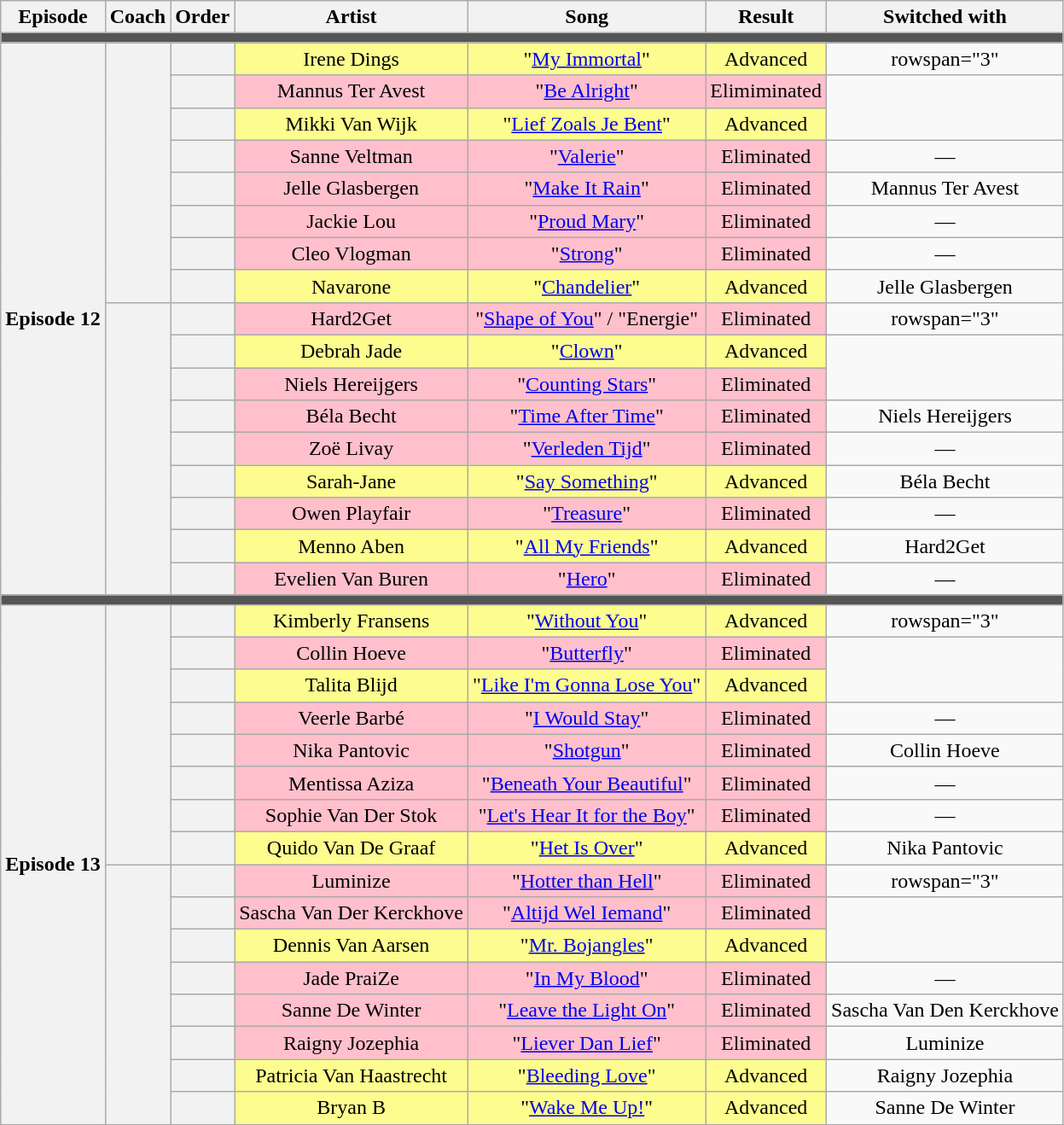<table class="wikitable plainrowheaders" style="text-align: center;">
<tr>
<th scope="col">Episode</th>
<th>Coach</th>
<th>Order</th>
<th>Artist</th>
<th>Song</th>
<th>Result</th>
<th>Switched with</th>
</tr>
<tr>
<td colspan="11" style="background:#555;"></td>
</tr>
<tr>
<th rowspan="17">Episode 12<br><small></small></th>
<th rowspan="8" scope="row"></th>
<th scope="row"></th>
<td style="background:#fdfc8f;">Irene Dings</td>
<td style="background:#fdfc8f;">"<a href='#'>My Immortal</a>"</td>
<td style="background:#fdfc8f;">Advanced</td>
<td>rowspan="3" </td>
</tr>
<tr>
<th scope="row"></th>
<td style="background:pink;">Mannus Ter Avest</td>
<td style="background:pink;">"<a href='#'>Be Alright</a>"</td>
<td style="background:pink;">Elimiminated</td>
</tr>
<tr>
<th scope="row"></th>
<td style="background:#fdfc8f;">Mikki Van Wijk</td>
<td style="background:#fdfc8f;">"<a href='#'>Lief Zoals Je Bent</a>"</td>
<td style="background:#fdfc8f;">Advanced</td>
</tr>
<tr>
<th scope="row"></th>
<td style="background:pink;">Sanne Veltman</td>
<td style="background:pink;">"<a href='#'>Valerie</a>"</td>
<td style="background:pink;">Eliminated</td>
<td>—</td>
</tr>
<tr>
<th scope="row"></th>
<td style="background:pink;">Jelle Glasbergen</td>
<td style="background:pink;">"<a href='#'>Make It Rain</a>"</td>
<td style="background:pink;">Eliminated</td>
<td>Mannus Ter Avest</td>
</tr>
<tr>
<th scope="row"></th>
<td style="background:pink;">Jackie Lou</td>
<td style="background:pink;">"<a href='#'>Proud Mary</a>"</td>
<td style="background:pink;">Eliminated</td>
<td>—</td>
</tr>
<tr>
<th scope="row"></th>
<td style="background:pink;">Cleo Vlogman</td>
<td style="background:pink;">"<a href='#'>Strong</a>"</td>
<td style="background:pink;">Eliminated</td>
<td>—</td>
</tr>
<tr>
<th scope="row"></th>
<td style="background:#fdfc8f;">Navarone</td>
<td style="background:#fdfc8f;">"<a href='#'>Chandelier</a>"</td>
<td style="background:#fdfc8f;">Advanced</td>
<td>Jelle Glasbergen</td>
</tr>
<tr>
<th rowspan="9" scope="row"></th>
<th scope="row"></th>
<td style="background:pink;">Hard2Get</td>
<td style="background:pink;">"<a href='#'>Shape of You</a>" / "Energie"</td>
<td style="background:pink;">Eliminated</td>
<td>rowspan="3" </td>
</tr>
<tr>
<th scope="row"></th>
<td style="background:#fdfc8f;">Debrah Jade</td>
<td style="background:#fdfc8f;">"<a href='#'>Clown</a>"</td>
<td style="background:#fdfc8f;">Advanced</td>
</tr>
<tr>
<th scope="row"></th>
<td style="background:pink;">Niels Hereijgers</td>
<td style="background:pink;">"<a href='#'>Counting Stars</a>"</td>
<td style="background:pink;">Eliminated</td>
</tr>
<tr>
<th scope="row"></th>
<td style="background:pink;">Béla Becht</td>
<td style="background:pink;">"<a href='#'>Time After Time</a>"</td>
<td style="background:pink;">Eliminated</td>
<td>Niels Hereijgers</td>
</tr>
<tr>
<th scope="row"></th>
<td style="background:pink;">Zoë Livay</td>
<td style="background:pink;">"<a href='#'>Verleden Tijd</a>"</td>
<td style="background:pink;">Eliminated</td>
<td>—</td>
</tr>
<tr>
<th scope="row"></th>
<td style="background:#fdfc8f;">Sarah-Jane</td>
<td style="background:#fdfc8f;">"<a href='#'>Say Something</a>"</td>
<td style="background:#fdfc8f;">Advanced</td>
<td>Béla Becht</td>
</tr>
<tr>
<th scope="row"></th>
<td style="background:pink;">Owen Playfair</td>
<td style="background:pink;">"<a href='#'>Treasure</a>"</td>
<td style="background:pink;">Eliminated</td>
<td>—</td>
</tr>
<tr>
<th scope="row"></th>
<td style="background:#fdfc8f;">Menno Aben</td>
<td style="background:#fdfc8f;">"<a href='#'>All My Friends</a>"</td>
<td style="background:#fdfc8f;">Advanced</td>
<td>Hard2Get</td>
</tr>
<tr>
<th scope="row"></th>
<td style="background:pink;">Evelien Van Buren</td>
<td style="background:pink;">"<a href='#'>Hero</a>"</td>
<td style="background:pink;">Eliminated</td>
<td>—</td>
</tr>
<tr>
<td colspan="9" style="background:#555;"></td>
</tr>
<tr>
<th rowspan="16">Episode 13<br><small></small></th>
<th rowspan="8" scope="row"></th>
<th scope="row"></th>
<td style="background:#fdfc8f;">Kimberly Fransens</td>
<td style="background:#fdfc8f;">"<a href='#'>Without You</a>"</td>
<td style="background:#fdfc8f;">Advanced</td>
<td>rowspan="3" </td>
</tr>
<tr>
<th scope="row"></th>
<td style="background:pink;">Collin Hoeve</td>
<td style="background:pink;">"<a href='#'>Butterfly</a>"</td>
<td style="background:pink;">Eliminated</td>
</tr>
<tr>
<th scope="row"></th>
<td style="background:#fdfc8f;">Talita Blijd</td>
<td style="background:#fdfc8f;">"<a href='#'>Like I'm Gonna Lose You</a>"</td>
<td style="background:#fdfc8f;">Advanced</td>
</tr>
<tr>
<th scope="row"></th>
<td style="background:pink;">Veerle Barbé</td>
<td style="background:pink;">"<a href='#'>I Would Stay</a>"</td>
<td style="background:pink;">Eliminated</td>
<td>—</td>
</tr>
<tr>
<th scope="row"></th>
<td style="background:pink;">Nika Pantovic</td>
<td style="background:pink;">"<a href='#'>Shotgun</a>"</td>
<td style="background:pink;">Eliminated</td>
<td>Collin Hoeve</td>
</tr>
<tr>
<th scope="row"></th>
<td style="background:pink;">Mentissa Aziza</td>
<td style="background:pink;">"<a href='#'>Beneath Your Beautiful</a>"</td>
<td style="background:pink;">Eliminated</td>
<td>—</td>
</tr>
<tr>
<th scope="row"></th>
<td style="background:pink;">Sophie Van Der Stok</td>
<td style="background:pink;">"<a href='#'>Let's Hear It for the Boy</a>"</td>
<td style="background:pink;">Eliminated</td>
<td>—</td>
</tr>
<tr>
<th scope="row"></th>
<td style="background:#fdfc8f;">Quido Van De Graaf</td>
<td style="background:#fdfc8f;">"<a href='#'>Het Is Over</a>"</td>
<td style="background:#fdfc8f;">Advanced</td>
<td>Nika Pantovic</td>
</tr>
<tr>
<th rowspan="8" scope="row"></th>
<th scope="row"></th>
<td style="background:pink;">Luminize</td>
<td style="background:pink;">"<a href='#'>Hotter than Hell</a>"</td>
<td style="background:pink;">Eliminated</td>
<td>rowspan="3" </td>
</tr>
<tr>
<th scope="row"></th>
<td style="background:pink;">Sascha Van Der Kerckhove</td>
<td style="background:pink;">"<a href='#'>Altijd Wel Iemand</a>"</td>
<td style="background:pink;">Eliminated</td>
</tr>
<tr>
<th scope="row"></th>
<td style="background:#fdfc8f;">Dennis Van Aarsen</td>
<td style="background:#fdfc8f;">"<a href='#'>Mr. Bojangles</a>"</td>
<td style="background:#fdfc8f;">Advanced</td>
</tr>
<tr>
<th scope="row"></th>
<td style="background:pink;">Jade PraiZe</td>
<td style="background:pink;">"<a href='#'>In My Blood</a>"</td>
<td style="background:pink;">Eliminated</td>
<td>—</td>
</tr>
<tr>
<th scope="row"></th>
<td style="background:pink;">Sanne De Winter</td>
<td style="background:pink;">"<a href='#'>Leave the Light On</a>"</td>
<td style="background:pink;">Eliminated</td>
<td>Sascha Van Den Kerckhove</td>
</tr>
<tr>
<th scope="row"></th>
<td style="background:pink;">Raigny Jozephia</td>
<td style="background:pink;">"<a href='#'>Liever Dan Lief</a>"</td>
<td style="background:pink;">Eliminated</td>
<td>Luminize</td>
</tr>
<tr>
<th scope="row"></th>
<td style="background:#fdfc8f;">Patricia Van Haastrecht</td>
<td style="background:#fdfc8f;">"<a href='#'>Bleeding Love</a>"</td>
<td style="background:#fdfc8f;">Advanced</td>
<td>Raigny Jozephia</td>
</tr>
<tr>
<th scope="row"></th>
<td style="background:#fdfc8f;">Bryan B</td>
<td style="background:#fdfc8f;">"<a href='#'>Wake Me Up!</a>"</td>
<td style="background:#fdfc8f;">Advanced</td>
<td>Sanne De Winter</td>
</tr>
<tr>
</tr>
</table>
